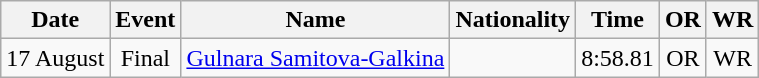<table class=wikitable style=text-align:center>
<tr>
<th>Date</th>
<th>Event</th>
<th>Name</th>
<th>Nationality</th>
<th>Time</th>
<th>OR</th>
<th>WR</th>
</tr>
<tr>
<td>17 August</td>
<td>Final</td>
<td><a href='#'>Gulnara Samitova-Galkina</a></td>
<td align=left></td>
<td>8:58.81</td>
<td>OR</td>
<td>WR</td>
</tr>
</table>
